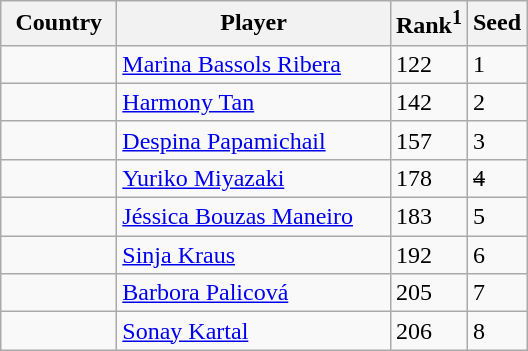<table class="sortable wikitable">
<tr>
<th width="70">Country</th>
<th width="175">Player</th>
<th>Rank<sup>1</sup></th>
<th>Seed</th>
</tr>
<tr>
<td></td>
<td><a href='#'>Marina Bassols Ribera</a></td>
<td>122</td>
<td>1</td>
</tr>
<tr>
<td></td>
<td><a href='#'>Harmony Tan</a></td>
<td>142</td>
<td>2</td>
</tr>
<tr>
<td></td>
<td><a href='#'>Despina Papamichail</a></td>
<td>157</td>
<td>3</td>
</tr>
<tr>
<td></td>
<td><a href='#'>Yuriko Miyazaki</a></td>
<td>178</td>
<td><s>4</s></td>
</tr>
<tr>
<td></td>
<td><a href='#'>Jéssica Bouzas Maneiro</a></td>
<td>183</td>
<td>5</td>
</tr>
<tr>
<td></td>
<td><a href='#'>Sinja Kraus</a></td>
<td>192</td>
<td>6</td>
</tr>
<tr>
<td></td>
<td><a href='#'>Barbora Palicová</a></td>
<td>205</td>
<td>7</td>
</tr>
<tr>
<td></td>
<td><a href='#'>Sonay Kartal</a></td>
<td>206</td>
<td>8</td>
</tr>
</table>
